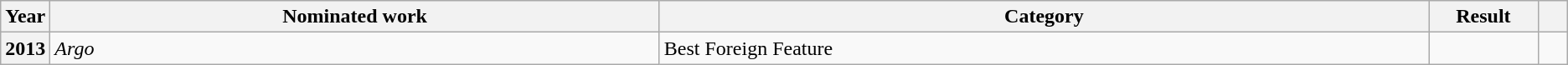<table class="wikitable">
<tr>
<th scope="col" style="width:1em;">Year</th>
<th scope="col" style="width:30em;">Nominated work</th>
<th scope="col" style="width:38em;">Category</th>
<th scope="col" style="width:5em;">Result</th>
<th scope="col" style="width:1em;"></th>
</tr>
<tr>
<th scope="row">2013</th>
<td><em>Argo</em></td>
<td>Best Foreign Feature</td>
<td></td>
<td style="text-align:center;"></td>
</tr>
</table>
